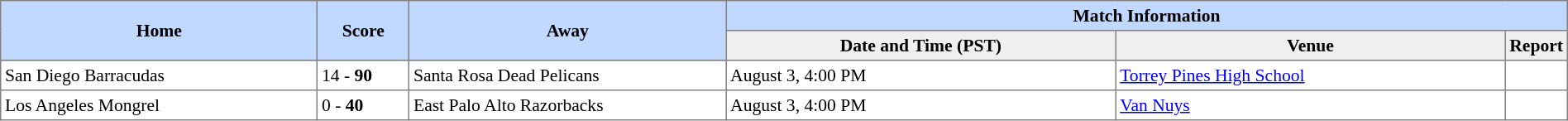<table border="1" cellpadding="3" cellspacing="0" style="border-collapse:collapse; font-size:90%; width:100%">
<tr style="background:#c1d8ff;">
<th rowspan="2" style="width:21%;">Home</th>
<th rowspan="2" style="width:6%;">Score</th>
<th rowspan="2" style="width:21%;">Away</th>
<th colspan="3">Match Information</th>
</tr>
<tr style="background:#efefef;">
<th width="26%">Date and Time (PST)</th>
<th width="26%">Venue</th>
<td><strong>Report</strong></td>
</tr>
<tr>
<td><strong></strong> San Diego Barracudas</td>
<td>14 - <strong>90</strong></td>
<td> Santa Rosa Dead Pelicans</td>
<td>August 3, 4:00 PM</td>
<td><a href='#'>Torrey Pines High School</a></td>
<td></td>
</tr>
<tr>
<td> Los Angeles Mongrel</td>
<td>0 - <strong>40</strong></td>
<td> East Palo Alto Razorbacks</td>
<td>August 3, 4:00 PM</td>
<td><a href='#'>Van Nuys</a></td>
<td></td>
</tr>
</table>
